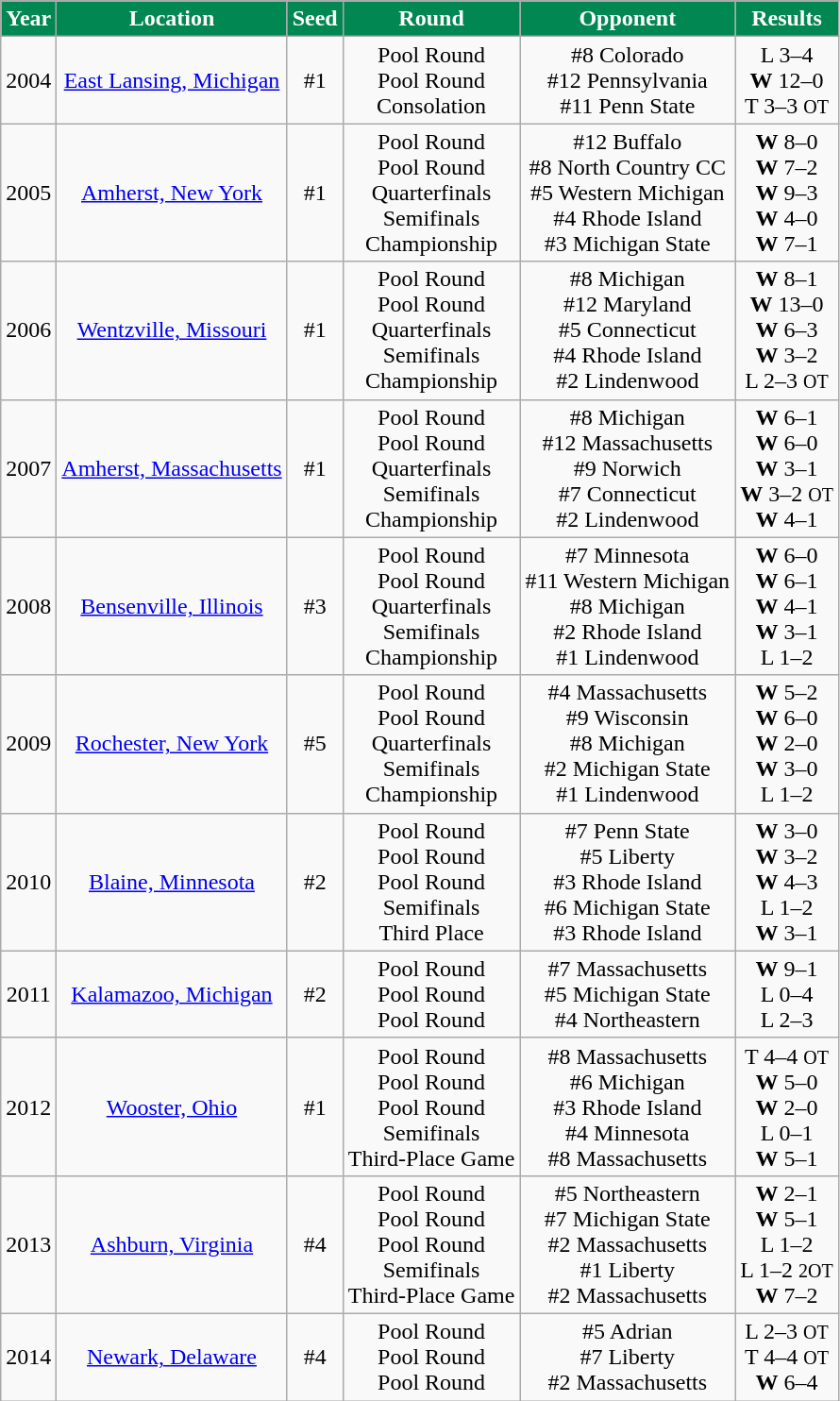<table class="wikitable">
<tr align="center"  style="background:#008752;color:#ffffff;">
<td><strong>Year</strong></td>
<td><strong>Location</strong></td>
<td><strong>Seed</strong></td>
<td><strong>Round</strong></td>
<td><strong>Opponent</strong></td>
<td><strong>Results</strong></td>
</tr>
<tr align="center">
<td>2004</td>
<td><a href='#'>East Lansing, Michigan</a></td>
<td>#1</td>
<td>Pool Round<br>Pool Round<br>Consolation</td>
<td>#8 Colorado<br>#12 Pennsylvania<br>#11 Penn State<br></td>
<td>L 3–4<br><strong>W</strong> 12–0<br>T 3–3 <small>OT</small></td>
</tr>
<tr align="center">
<td>2005</td>
<td><a href='#'>Amherst, New York</a></td>
<td>#1</td>
<td>Pool Round<br>Pool Round<br>Quarterfinals<br>Semifinals<br>Championship</td>
<td>#12 Buffalo<br>#8 North Country CC<br>#5 Western Michigan<br>#4 Rhode Island<br>#3 Michigan State</td>
<td><strong>W</strong> 8–0<br><strong>W</strong> 7–2 <br> <strong>W</strong> 9–3 <br> <strong>W</strong> 4–0 <br> <strong>W</strong> 7–1</td>
</tr>
<tr align="center">
<td>2006</td>
<td><a href='#'>Wentzville, Missouri</a></td>
<td>#1</td>
<td>Pool Round<br>Pool Round<br>Quarterfinals<br>Semifinals<br>Championship</td>
<td>#8 Michigan<br>#12 Maryland<br>#5 Connecticut<br>#4 Rhode Island<br>#2 Lindenwood</td>
<td><strong>W</strong> 8–1<br><strong>W</strong> 13–0 <br> <strong>W</strong> 6–3 <br> <strong>W</strong> 3–2 <br> L 2–3 <small>OT</small></td>
</tr>
<tr align="center">
<td>2007</td>
<td><a href='#'>Amherst, Massachusetts</a></td>
<td>#1</td>
<td>Pool Round<br>Pool Round<br>Quarterfinals<br>Semifinals<br>Championship</td>
<td>#8 Michigan<br>#12 Massachusetts<br>#9 Norwich<br>#7 Connecticut<br>#2 Lindenwood</td>
<td><strong>W</strong> 6–1<br><strong>W</strong> 6–0 <br> <strong>W</strong> 3–1 <br> <strong>W</strong> 3–2 <small>OT</small><br> <strong>W</strong> 4–1</td>
</tr>
<tr align="center">
<td>2008</td>
<td><a href='#'>Bensenville, Illinois</a></td>
<td>#3</td>
<td>Pool Round<br>Pool Round<br>Quarterfinals<br>Semifinals<br>Championship</td>
<td>#7 Minnesota<br>#11 Western Michigan<br>#8 Michigan<br>#2 Rhode Island<br>#1 Lindenwood</td>
<td><strong>W</strong> 6–0<br><strong>W</strong> 6–1<br><strong>W</strong> 4–1<br><strong>W</strong> 3–1<br>L 1–2</td>
</tr>
<tr align="center">
<td>2009</td>
<td><a href='#'>Rochester, New York</a></td>
<td>#5</td>
<td>Pool Round<br>Pool Round<br>Quarterfinals<br>Semifinals<br>Championship</td>
<td>#4 Massachusetts<br>#9 Wisconsin<br>#8 Michigan<br>#2 Michigan State<br>#1 Lindenwood</td>
<td><strong>W</strong> 5–2<br><strong>W</strong> 6–0<br><strong>W</strong> 2–0<br><strong>W</strong> 3–0<br> L 1–2</td>
</tr>
<tr align="center">
<td>2010</td>
<td><a href='#'>Blaine, Minnesota</a></td>
<td>#2</td>
<td>Pool Round<br>Pool Round<br>Pool Round<br>Semifinals<br>Third Place</td>
<td>#7 Penn State<br>#5 Liberty<br>#3 Rhode Island<br>#6 Michigan State<br>#3 Rhode Island</td>
<td><strong>W</strong> 3–0<br><strong>W</strong> 3–2<br><strong>W</strong> 4–3<br>L 1–2<br> <strong>W</strong> 3–1</td>
</tr>
<tr align="center">
<td>2011</td>
<td><a href='#'>Kalamazoo, Michigan</a></td>
<td>#2</td>
<td>Pool Round<br>Pool Round<br>Pool Round</td>
<td>#7 Massachusetts<br>#5 Michigan State<br>#4 Northeastern</td>
<td><strong>W</strong> 9–1<br>L 0–4<br>L 2–3</td>
</tr>
<tr align="center">
<td>2012</td>
<td><a href='#'>Wooster, Ohio</a></td>
<td>#1</td>
<td>Pool Round<br>Pool Round<br>Pool Round<br>Semifinals<br>Third-Place Game</td>
<td>#8 Massachusetts<br>#6 Michigan<br>#3 Rhode Island<br>#4 Minnesota<br>#8 Massachusetts</td>
<td>T 4–4 <small>OT</small><br><strong>W</strong> 5–0<br><strong>W</strong> 2–0<br>L 0–1<br><strong>W</strong> 5–1</td>
</tr>
<tr align="center">
<td>2013</td>
<td><a href='#'>Ashburn, Virginia</a></td>
<td>#4</td>
<td>Pool Round<br>Pool Round<br>Pool Round<br>Semifinals<br>Third-Place Game</td>
<td>#5 Northeastern<br>#7 Michigan State<br>#2 Massachusetts<br>#1 Liberty<br>#2 Massachusetts</td>
<td><strong>W</strong> 2–1<br><strong>W</strong> 5–1<br>L 1–2<br>L 1–2 <small>2OT</small><br><strong>W</strong> 7–2</td>
</tr>
<tr align="center">
<td>2014</td>
<td><a href='#'>Newark, Delaware</a></td>
<td>#4</td>
<td>Pool Round<br>Pool Round<br>Pool Round</td>
<td>#5 Adrian<br>#7 Liberty<br>#2 Massachusetts</td>
<td>L 2–3 <small>OT</small><br>T 4–4 <small>OT</small><br><strong>W</strong> 6–4</td>
</tr>
</table>
